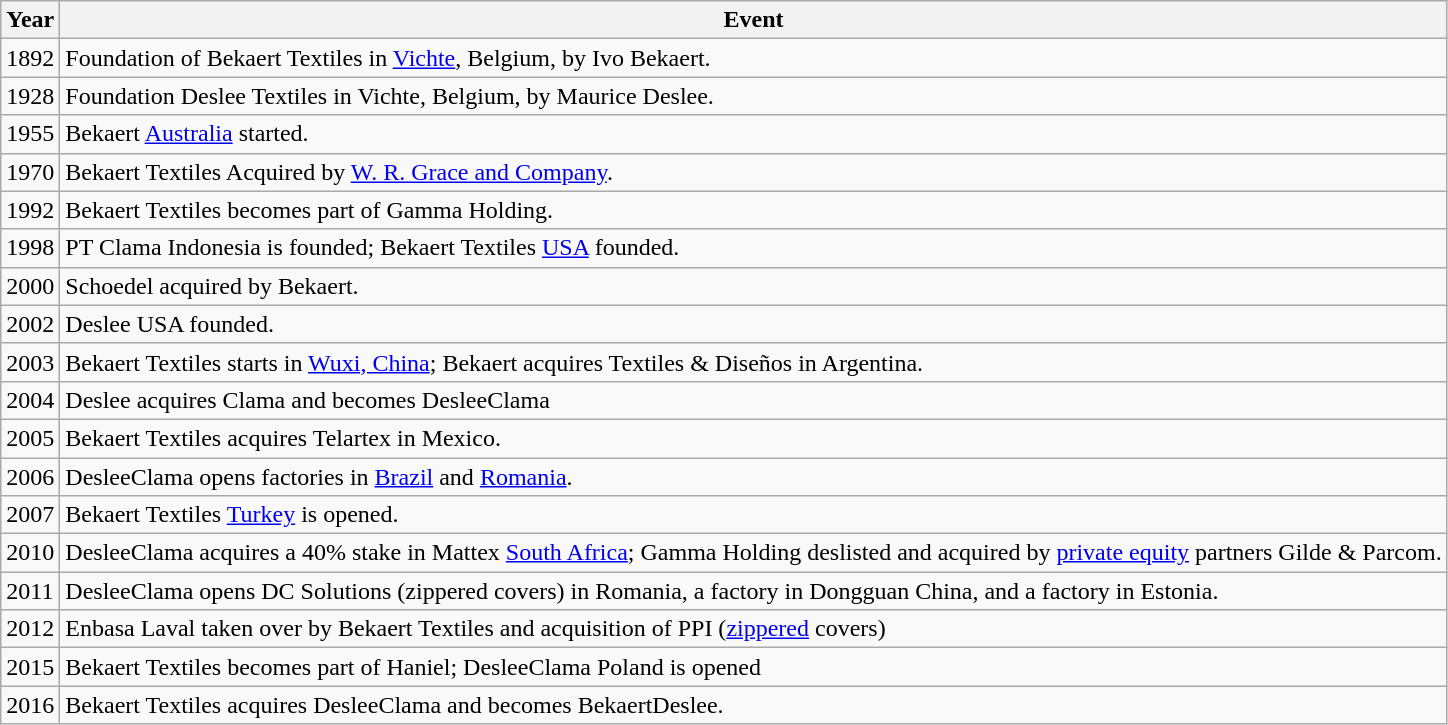<table class="wikitable">
<tr>
<th>Year</th>
<th>Event</th>
</tr>
<tr>
<td>1892</td>
<td>Foundation of Bekaert Textiles in <a href='#'>Vichte</a>, Belgium, by Ivo Bekaert.</td>
</tr>
<tr>
<td>1928</td>
<td>Foundation Deslee Textiles in Vichte, Belgium, by Maurice Deslee.</td>
</tr>
<tr>
<td>1955</td>
<td>Bekaert <a href='#'>Australia</a> started.</td>
</tr>
<tr>
<td>1970</td>
<td>Bekaert Textiles Acquired by <a href='#'>W. R. Grace and Company</a>.</td>
</tr>
<tr>
<td>1992</td>
<td>Bekaert Textiles becomes part of Gamma Holding.</td>
</tr>
<tr>
<td>1998</td>
<td>PT Clama Indonesia is founded; Bekaert Textiles <a href='#'>USA</a> founded.</td>
</tr>
<tr>
<td>2000</td>
<td>Schoedel acquired by Bekaert.</td>
</tr>
<tr>
<td>2002</td>
<td>Deslee USA founded.</td>
</tr>
<tr>
<td>2003</td>
<td>Bekaert Textiles starts in <a href='#'>Wuxi, China</a>; Bekaert acquires Textiles & Diseños in Argentina.</td>
</tr>
<tr>
<td>2004</td>
<td>Deslee acquires Clama and becomes DesleeClama</td>
</tr>
<tr>
<td>2005</td>
<td>Bekaert Textiles acquires Telartex in Mexico.</td>
</tr>
<tr>
<td>2006</td>
<td>DesleeClama opens factories in <a href='#'>Brazil</a> and <a href='#'>Romania</a>.</td>
</tr>
<tr>
<td>2007</td>
<td>Bekaert Textiles <a href='#'>Turkey</a> is opened.</td>
</tr>
<tr>
<td>2010</td>
<td>DesleeClama acquires a 40% stake in Mattex <a href='#'>South Africa</a>; Gamma Holding deslisted and acquired by <a href='#'>private equity</a> partners Gilde & Parcom.</td>
</tr>
<tr>
<td>2011</td>
<td>DesleeClama opens DC Solutions (zippered covers) in Romania, a factory in Dongguan China, and a factory in Estonia.</td>
</tr>
<tr>
<td>2012</td>
<td>Enbasa Laval taken over by Bekaert Textiles and acquisition of PPI (<a href='#'>zippered</a> covers) </td>
</tr>
<tr>
<td>2015</td>
<td>Bekaert Textiles becomes part of Haniel; DesleeClama Poland is opened</td>
</tr>
<tr>
<td>2016</td>
<td>Bekaert Textiles acquires DesleeClama and becomes BekaertDeslee.</td>
</tr>
</table>
